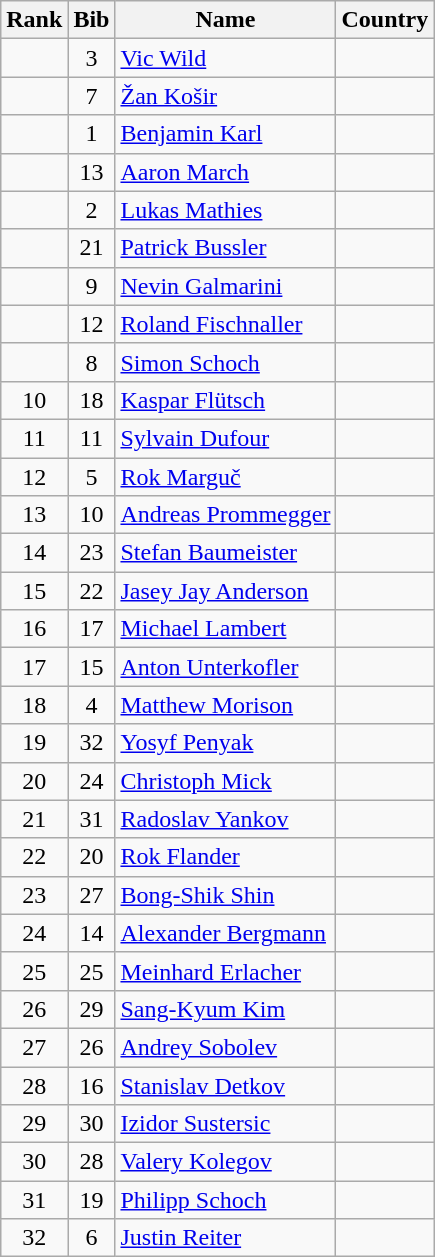<table class="wikitable sortable" style="text-align:center">
<tr>
<th>Rank</th>
<th>Bib</th>
<th>Name</th>
<th>Country</th>
</tr>
<tr>
<td></td>
<td>3</td>
<td align=left><a href='#'>Vic Wild</a></td>
<td align=left></td>
</tr>
<tr>
<td></td>
<td>7</td>
<td align=left><a href='#'>Žan Košir</a></td>
<td align=left></td>
</tr>
<tr>
<td></td>
<td>1</td>
<td align=left><a href='#'>Benjamin Karl</a></td>
<td align=left></td>
</tr>
<tr>
<td></td>
<td>13</td>
<td align=left><a href='#'>Aaron March</a></td>
<td align=left></td>
</tr>
<tr>
<td></td>
<td>2</td>
<td align=left><a href='#'>Lukas Mathies</a></td>
<td align=left></td>
</tr>
<tr>
<td></td>
<td>21</td>
<td align=left><a href='#'>Patrick Bussler</a></td>
<td align=left></td>
</tr>
<tr>
<td></td>
<td>9</td>
<td align=left><a href='#'>Nevin Galmarini</a></td>
<td align=left></td>
</tr>
<tr>
<td></td>
<td>12</td>
<td align=left><a href='#'>Roland Fischnaller</a></td>
<td align=left></td>
</tr>
<tr>
<td></td>
<td>8</td>
<td align=left><a href='#'>Simon Schoch</a></td>
<td align=left></td>
</tr>
<tr>
<td>10</td>
<td>18</td>
<td align=left><a href='#'>Kaspar Flütsch</a></td>
<td align=left></td>
</tr>
<tr>
<td>11</td>
<td>11</td>
<td align=left><a href='#'>Sylvain Dufour</a></td>
<td align=left></td>
</tr>
<tr>
<td>12</td>
<td>5</td>
<td align=left><a href='#'>Rok Marguč</a></td>
<td align=left></td>
</tr>
<tr>
<td>13</td>
<td>10</td>
<td align=left><a href='#'>Andreas Prommegger</a></td>
<td align=left></td>
</tr>
<tr>
<td>14</td>
<td>23</td>
<td align=left><a href='#'>Stefan Baumeister</a></td>
<td align=left></td>
</tr>
<tr>
<td>15</td>
<td>22</td>
<td align=left><a href='#'>Jasey Jay Anderson</a></td>
<td align=left></td>
</tr>
<tr>
<td>16</td>
<td>17</td>
<td align=left><a href='#'>Michael Lambert</a></td>
<td align=left></td>
</tr>
<tr>
<td>17</td>
<td>15</td>
<td align=left><a href='#'>Anton Unterkofler</a></td>
<td align=left></td>
</tr>
<tr>
<td>18</td>
<td>4</td>
<td align=left><a href='#'>Matthew Morison</a></td>
<td align=left></td>
</tr>
<tr>
<td>19</td>
<td>32</td>
<td align=left><a href='#'>Yosyf Penyak</a></td>
<td align=left></td>
</tr>
<tr>
<td>20</td>
<td>24</td>
<td align=left><a href='#'>Christoph Mick</a></td>
<td align=left></td>
</tr>
<tr>
<td>21</td>
<td>31</td>
<td align=left><a href='#'>Radoslav Yankov</a></td>
<td align=left></td>
</tr>
<tr>
<td>22</td>
<td>20</td>
<td align=left><a href='#'>Rok Flander</a></td>
<td align=left></td>
</tr>
<tr>
<td>23</td>
<td>27</td>
<td align=left><a href='#'>Bong-Shik Shin</a></td>
<td align=left></td>
</tr>
<tr>
<td>24</td>
<td>14</td>
<td align=left><a href='#'>Alexander Bergmann</a></td>
<td align=left></td>
</tr>
<tr>
<td>25</td>
<td>25</td>
<td align=left><a href='#'>Meinhard Erlacher</a></td>
<td align=left></td>
</tr>
<tr>
<td>26</td>
<td>29</td>
<td align=left><a href='#'>Sang-Kyum Kim</a></td>
<td align=left></td>
</tr>
<tr>
<td>27</td>
<td>26</td>
<td align=left><a href='#'>Andrey Sobolev</a></td>
<td align=left></td>
</tr>
<tr>
<td>28</td>
<td>16</td>
<td align=left><a href='#'>Stanislav Detkov</a></td>
<td align=left></td>
</tr>
<tr>
<td>29</td>
<td>30</td>
<td align=left><a href='#'>Izidor Sustersic</a></td>
<td align=left></td>
</tr>
<tr>
<td>30</td>
<td>28</td>
<td align=left><a href='#'>Valery Kolegov</a></td>
<td align=left></td>
</tr>
<tr>
<td>31</td>
<td>19</td>
<td align=left><a href='#'>Philipp Schoch</a></td>
<td align=left></td>
</tr>
<tr>
<td>32</td>
<td>6</td>
<td align=left><a href='#'>Justin Reiter</a></td>
<td align=left></td>
</tr>
</table>
